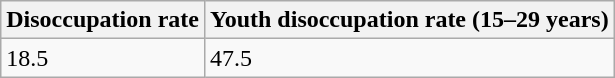<table class="wikitable">
<tr>
<th><strong>Disoccupation rate</strong></th>
<th><strong>Youth disoccupation rate</strong> (15–29 years)</th>
</tr>
<tr>
<td>18.5</td>
<td>47.5</td>
</tr>
</table>
